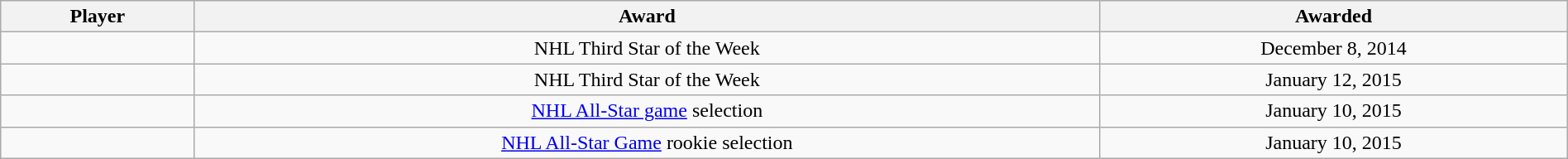<table class="wikitable sortable" style="width:100%;">
<tr align=center>
<th>Player</th>
<th>Award</th>
<th data-sort-type="date">Awarded</th>
</tr>
<tr align=center>
<td></td>
<td>NHL Third Star of the Week</td>
<td>December 8, 2014</td>
</tr>
<tr align=center>
<td></td>
<td>NHL Third Star of the Week</td>
<td>January 12, 2015</td>
</tr>
<tr align=center>
<td></td>
<td><a href='#'>NHL All-Star game</a> selection</td>
<td>January 10, 2015</td>
</tr>
<tr align=center>
<td></td>
<td><a href='#'>NHL All-Star Game</a> rookie selection</td>
<td>January 10, 2015</td>
</tr>
</table>
